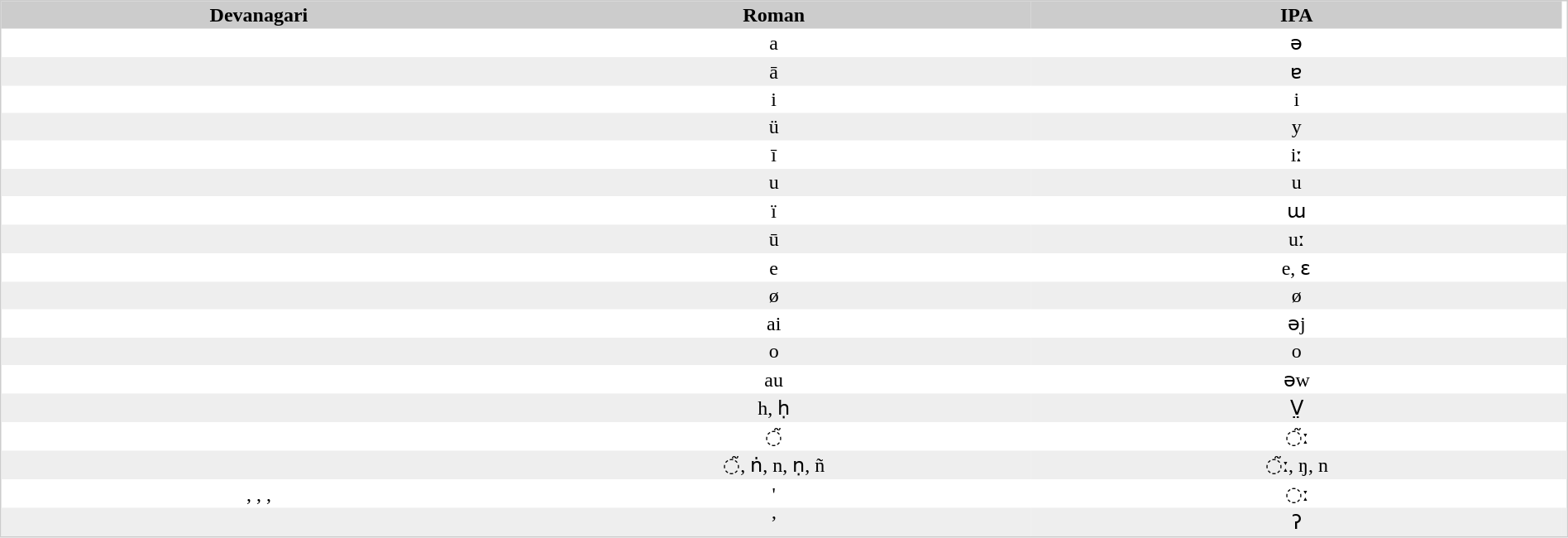<table border="0" cellspacing="0" cellpadding="2" style="text-align:center;border:1px solid #ccc;" summary="Parbate Kham transliteration system">
<tr valign="top" style="background:#ccc;">
<th scope="col" width="33%">Devanagari</th>
<th scope="col" width="33%" title="Roman">Roman</th>
<th scope="col" width="34%" title="IPA">IPA</th>
</tr>
<tr valign="top">
</tr>
<tr>
<td></td>
<td>a</td>
<td>ə</td>
<td></td>
</tr>
<tr style="background:#eee;">
<td></td>
<td>ā</td>
<td>ɐ</td>
<td></td>
</tr>
<tr>
<td></td>
<td>i</td>
<td>i</td>
<td></td>
</tr>
<tr style="background:#eee;">
<td></td>
<td>ü</td>
<td>y</td>
<td></td>
</tr>
<tr>
<td></td>
<td>ī</td>
<td>iː</td>
<td></td>
</tr>
<tr style="background:#eee;">
<td></td>
<td>u</td>
<td>u</td>
<td></td>
</tr>
<tr>
<td></td>
<td>ï</td>
<td>ɯ</td>
<td></td>
</tr>
<tr style="background:#eee;">
<td></td>
<td>ū</td>
<td>uː</td>
<td></td>
</tr>
<tr>
<td></td>
<td>e</td>
<td>e, ɛ</td>
<td></td>
</tr>
<tr style="background:#eee;">
<td></td>
<td>ø</td>
<td>ø</td>
<td></td>
</tr>
<tr>
<td></td>
<td>ai</td>
<td>əj</td>
<td></td>
</tr>
<tr style="background:#eee;">
<td></td>
<td>o</td>
<td>o</td>
<td></td>
</tr>
<tr>
<td></td>
<td>au</td>
<td>əw</td>
<td></td>
</tr>
<tr style="background:#eee;">
<td></td>
<td>h, ḥ</td>
<td>V̤</td>
<td></td>
</tr>
<tr>
<td></td>
<td>◌̃</td>
<td>◌̃ː</td>
<td></td>
</tr>
<tr style="background:#eee;">
<td></td>
<td>◌̃, ṅ, n, ṇ, ñ</td>
<td>◌̃ː, ŋ, n</td>
<td></td>
</tr>
<tr>
<td>,  , , </td>
<td>'</td>
<td>◌ː</td>
<td></td>
</tr>
<tr style="background:#eee;">
<td></td>
<td>’</td>
<td>ʔ</td>
<td></td>
</tr>
</table>
